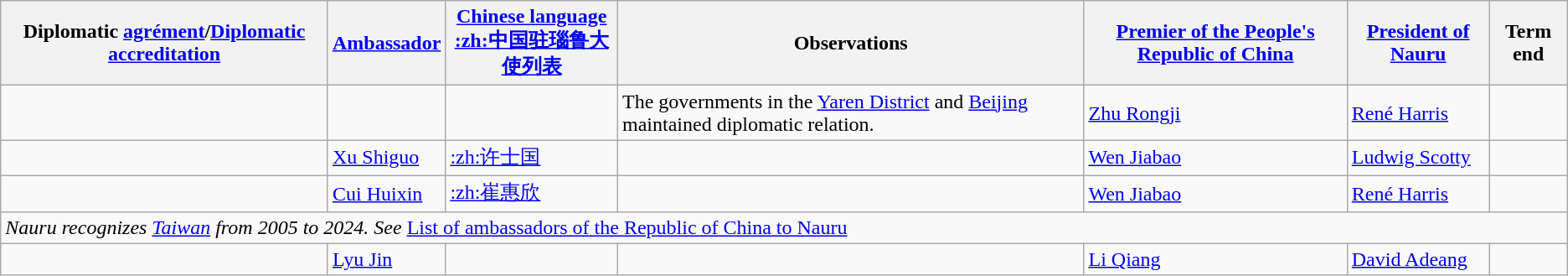<table class="wikitable sortable">
<tr>
<th>Diplomatic <a href='#'>agrément</a>/<a href='#'>Diplomatic accreditation</a></th>
<th><a href='#'>Ambassador</a></th>
<th><a href='#'>Chinese language</a><br><a href='#'>:zh:中国驻瑙鲁大使列表</a></th>
<th>Observations</th>
<th><a href='#'>Premier of the People's Republic of China</a></th>
<th><a href='#'>President of Nauru</a></th>
<th>Term end</th>
</tr>
<tr>
<td></td>
<td></td>
<td></td>
<td>The governments in the <a href='#'>Yaren District</a> and <a href='#'>Beijing</a> maintained diplomatic relation.</td>
<td><a href='#'>Zhu Rongji</a></td>
<td><a href='#'>René Harris</a></td>
<td></td>
</tr>
<tr>
<td></td>
<td><a href='#'>Xu Shiguo</a></td>
<td><a href='#'>:zh:许士国</a></td>
<td></td>
<td><a href='#'>Wen Jiabao</a></td>
<td><a href='#'>Ludwig Scotty</a></td>
<td></td>
</tr>
<tr>
<td></td>
<td><a href='#'>Cui Huixin</a></td>
<td><a href='#'>:zh:崔惠欣</a></td>
<td></td>
<td><a href='#'>Wen Jiabao</a></td>
<td><a href='#'>René Harris</a></td>
<td></td>
</tr>
<tr>
<td colspan=7><em>Nauru recognizes <a href='#'>Taiwan</a> from 2005 to 2024. See</em> <a href='#'>List of ambassadors of the Republic of China to Nauru</a></td>
</tr>
<tr>
<td></td>
<td><a href='#'>Lyu Jin</a></td>
<td></td>
<td></td>
<td><a href='#'>Li Qiang</a></td>
<td><a href='#'>David Adeang</a></td>
<td></td>
</tr>
</table>
